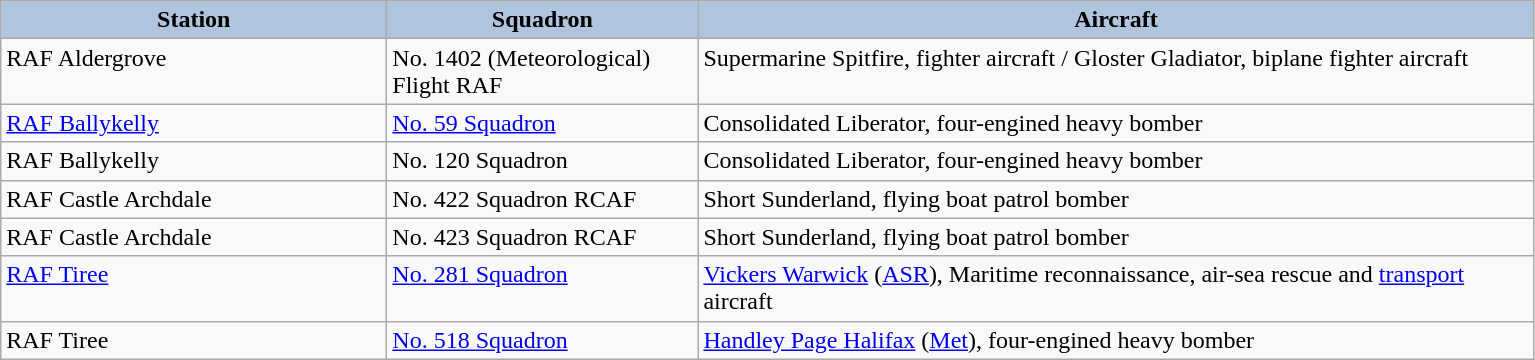<table class="wikitable">
<tr style="vertical-align: top;">
<th scope="col" style="width: 250px; background:#B0C4DE;">Station</th>
<th scope="col" style="width: 200px; background:#B0C4DE;">Squadron</th>
<th scope="col" style="width: 550px; background:#B0C4DE;">Aircraft</th>
</tr>
<tr style="vertical-align: top;">
<td>RAF Aldergrove</td>
<td>No. 1402 (Meteorological) Flight RAF</td>
<td>Supermarine Spitfire, fighter aircraft / Gloster Gladiator, biplane fighter aircraft</td>
</tr>
<tr style="vertical-align: top;">
<td><a href='#'>RAF Ballykelly</a></td>
<td><a href='#'>No. 59 Squadron</a></td>
<td>Consolidated Liberator, four-engined heavy bomber</td>
</tr>
<tr style="vertical-align: top;">
<td>RAF Ballykelly</td>
<td>No. 120 Squadron</td>
<td>Consolidated Liberator, four-engined heavy bomber</td>
</tr>
<tr style="vertical-align: top;">
<td>RAF Castle Archdale</td>
<td>No. 422 Squadron RCAF</td>
<td>Short Sunderland, flying boat patrol bomber</td>
</tr>
<tr style="vertical-align: top;">
<td>RAF Castle Archdale</td>
<td>No. 423 Squadron RCAF</td>
<td>Short Sunderland, flying boat patrol bomber</td>
</tr>
<tr style="vertical-align: top;">
<td><a href='#'>RAF Tiree</a></td>
<td><a href='#'>No. 281 Squadron</a></td>
<td><a href='#'>Vickers Warwick</a> (<a href='#'>ASR</a>), Maritime reconnaissance, air-sea rescue and <a href='#'>transport</a> aircraft</td>
</tr>
<tr style="vertical-align: top;">
<td>RAF Tiree</td>
<td><a href='#'>No. 518 Squadron</a></td>
<td><a href='#'>Handley Page Halifax</a> (<a href='#'>Met</a>), four-engined heavy bomber</td>
</tr>
</table>
